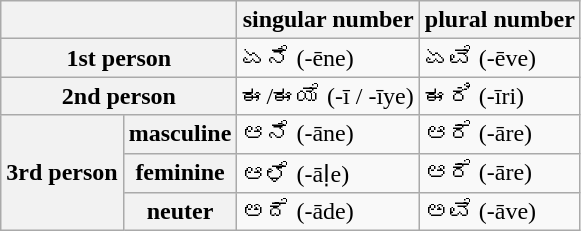<table class="wikitable">
<tr>
<th colspan="2"></th>
<th>singular number</th>
<th>plural number</th>
</tr>
<tr>
<th colspan="2">1st person</th>
<td>ಏನೆ (-ēne)</td>
<td>ಏವೆ (-ēve)</td>
</tr>
<tr>
<th colspan="2">2nd person</th>
<td>ಈ/ಈಯೆ (-ī / -īye)</td>
<td>ಈರಿ (-īri)</td>
</tr>
<tr>
<th rowspan="3">3rd person</th>
<th>masculine</th>
<td>ಆನೆ (-āne)</td>
<td>ಆರೆ (-āre)</td>
</tr>
<tr>
<th>feminine</th>
<td>ಆಳೆ (-āḷe)</td>
<td>ಆರೆ (-āre)</td>
</tr>
<tr>
<th>neuter</th>
<td>ಅದೆ (-āde)</td>
<td>ಅವೆ (-āve)</td>
</tr>
</table>
